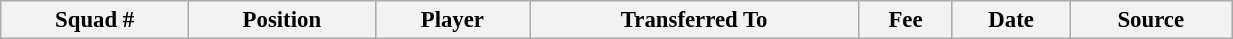<table class="wikitable sortable" style="width:65%; text-align:center; font-size:95%; text-align:left;">
<tr>
<th><strong>Squad #</strong></th>
<th><strong>Position</strong></th>
<th><strong>Player</strong></th>
<th><strong>Transferred To</strong></th>
<th><strong>Fee</strong></th>
<th><strong>Date</strong></th>
<th><strong>Source</strong></th>
</tr>
</table>
